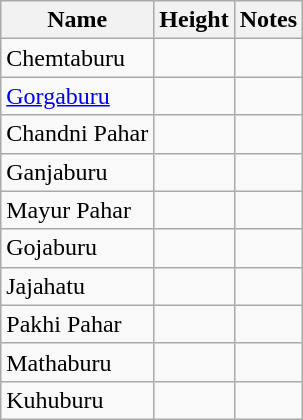<table class="wikitable sortable">
<tr>
<th>Name</th>
<th>Height</th>
<th>Notes</th>
</tr>
<tr>
<td>Chemtaburu</td>
<td></td>
<td></td>
</tr>
<tr>
<td><a href='#'>Gorgaburu</a></td>
<td></td>
<td></td>
</tr>
<tr>
<td>Chandni Pahar</td>
<td></td>
<td></td>
</tr>
<tr>
<td>Ganjaburu</td>
<td></td>
<td></td>
</tr>
<tr>
<td>Mayur Pahar</td>
<td></td>
<td></td>
</tr>
<tr>
<td>Gojaburu</td>
<td></td>
<td></td>
</tr>
<tr>
<td>Jajahatu</td>
<td></td>
<td></td>
</tr>
<tr>
<td>Pakhi Pahar</td>
<td></td>
<td></td>
</tr>
<tr>
<td>Mathaburu</td>
<td></td>
<td></td>
</tr>
<tr>
<td>Kuhuburu</td>
<td></td>
<td></td>
</tr>
</table>
